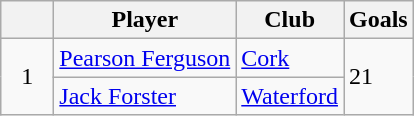<table class="wikitable" border="1">
<tr>
<th width="28"></th>
<th>Player</th>
<th>Club</th>
<th>Goals</th>
</tr>
<tr>
<td align=center rowspan=2>1</td>
<td><a href='#'>Pearson Ferguson</a></td>
<td><a href='#'>Cork</a></td>
<td rowspan="2">21</td>
</tr>
<tr>
<td><a href='#'>Jack Forster</a></td>
<td><a href='#'>Waterford</a></td>
</tr>
</table>
